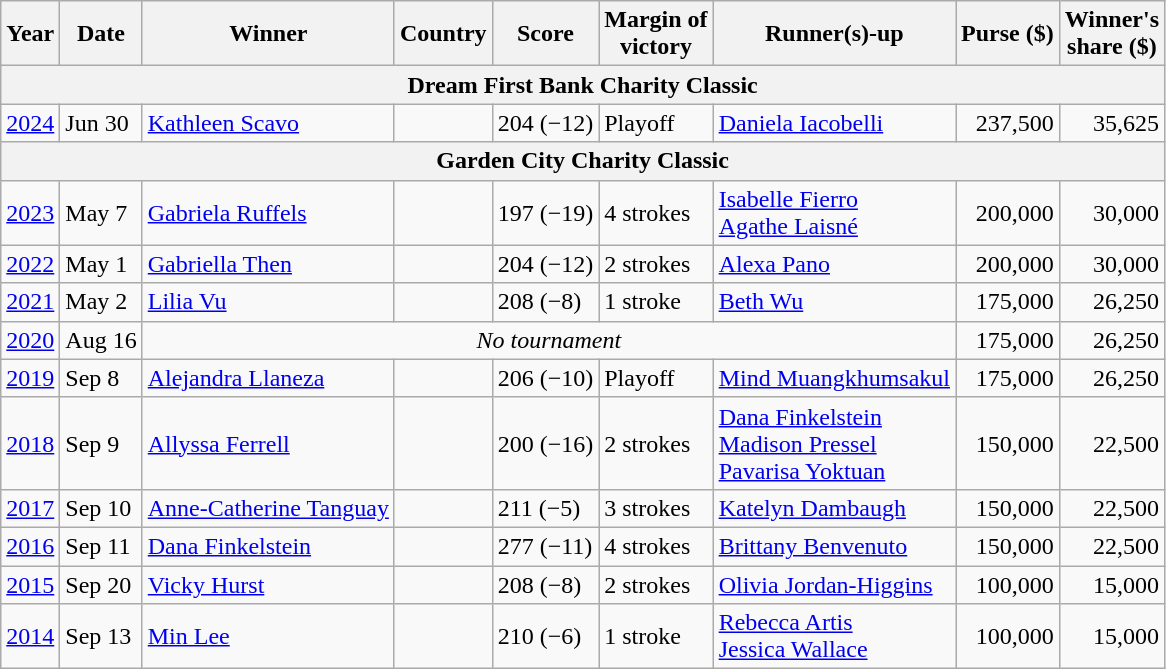<table class="wikitable">
<tr>
<th>Year</th>
<th>Date</th>
<th>Winner</th>
<th>Country</th>
<th>Score</th>
<th>Margin of<br>victory</th>
<th>Runner(s)-up</th>
<th>Purse ($)</th>
<th>Winner's<br>share ($)</th>
</tr>
<tr>
<th colspan=9>Dream First Bank Charity Classic</th>
</tr>
<tr>
<td><a href='#'>2024</a></td>
<td>Jun 30</td>
<td><a href='#'>Kathleen Scavo</a></td>
<td></td>
<td>204 (−12)</td>
<td>Playoff</td>
<td> <a href='#'>Daniela Iacobelli</a></td>
<td align=right>237,500</td>
<td align=right>35,625</td>
</tr>
<tr>
<th colspan=9>Garden City Charity Classic</th>
</tr>
<tr>
<td><a href='#'>2023</a></td>
<td>May 7</td>
<td><a href='#'>Gabriela Ruffels</a></td>
<td></td>
<td>197 (−19)</td>
<td>4 strokes</td>
<td> <a href='#'>Isabelle Fierro</a><br> <a href='#'>Agathe Laisné</a></td>
<td align=right>200,000</td>
<td align=right>30,000</td>
</tr>
<tr>
<td><a href='#'>2022</a></td>
<td>May 1</td>
<td><a href='#'>Gabriella Then</a></td>
<td></td>
<td>204 (−12)</td>
<td>2 strokes</td>
<td> <a href='#'>Alexa Pano</a></td>
<td align=right>200,000</td>
<td align=right>30,000</td>
</tr>
<tr>
<td><a href='#'>2021</a></td>
<td>May 2</td>
<td><a href='#'>Lilia Vu</a></td>
<td></td>
<td>208 (−8)</td>
<td>1 stroke</td>
<td> <a href='#'>Beth Wu</a></td>
<td align=right>175,000</td>
<td align=right>26,250</td>
</tr>
<tr>
<td><a href='#'>2020</a></td>
<td>Aug 16</td>
<td colspan=5 align=center><em>No tournament</em></td>
<td align=right>175,000</td>
<td align=right>26,250</td>
</tr>
<tr>
<td><a href='#'>2019</a></td>
<td>Sep 8</td>
<td><a href='#'>Alejandra Llaneza</a></td>
<td></td>
<td>206 (−10)</td>
<td>Playoff</td>
<td> <a href='#'>Mind Muangkhumsakul</a></td>
<td align=right>175,000</td>
<td align=right>26,250</td>
</tr>
<tr>
<td><a href='#'>2018</a></td>
<td>Sep 9</td>
<td><a href='#'>Allyssa Ferrell</a></td>
<td></td>
<td>200 (−16)</td>
<td>2 strokes</td>
<td> <a href='#'>Dana Finkelstein</a><br> <a href='#'>Madison Pressel</a><br> <a href='#'>Pavarisa Yoktuan</a></td>
<td align=right>150,000</td>
<td align=right>22,500</td>
</tr>
<tr>
<td><a href='#'>2017</a></td>
<td>Sep 10</td>
<td><a href='#'>Anne-Catherine Tanguay</a></td>
<td></td>
<td>211 (−5)</td>
<td>3 strokes</td>
<td> <a href='#'>Katelyn Dambaugh</a></td>
<td align=right>150,000</td>
<td align=right>22,500</td>
</tr>
<tr>
<td><a href='#'>2016</a></td>
<td>Sep 11</td>
<td><a href='#'>Dana Finkelstein</a></td>
<td></td>
<td>277 (−11)</td>
<td>4 strokes</td>
<td> <a href='#'>Brittany Benvenuto</a></td>
<td align=right>150,000</td>
<td align=right>22,500</td>
</tr>
<tr>
<td><a href='#'>2015</a></td>
<td>Sep 20</td>
<td><a href='#'>Vicky Hurst</a></td>
<td></td>
<td>208 (−8)</td>
<td>2 strokes</td>
<td> <a href='#'>Olivia Jordan-Higgins</a></td>
<td align=right>100,000</td>
<td align=right>15,000</td>
</tr>
<tr>
<td><a href='#'>2014</a></td>
<td>Sep 13</td>
<td><a href='#'>Min Lee</a></td>
<td></td>
<td>210 (−6)</td>
<td>1 stroke</td>
<td> <a href='#'>Rebecca Artis</a><br> <a href='#'>Jessica Wallace</a></td>
<td align=right>100,000</td>
<td align=right>15,000</td>
</tr>
</table>
